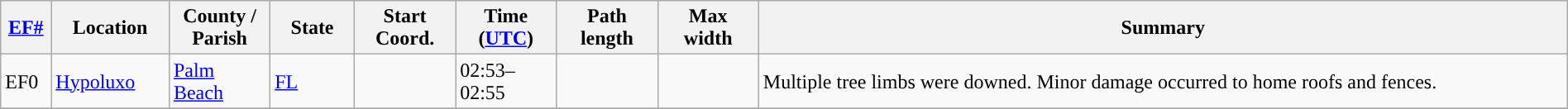<table class="wikitable sortable" style="width:100%;">
<tr>
<th scope="col"  style="width:3%; text-align:center;"><a href='#'>EF#</a></th>
<th scope="col"  style="width:7%; text-align:center;" class="unsortable">Location</th>
<th scope="col"  style="width:6%; text-align:center;" class="unsortable">County / Parish</th>
<th scope="col"  style="width:5%; text-align:center;">State</th>
<th scope="col"  style="width:6%; text-align:center;">Start Coord.</th>
<th scope="col"  style="width:6%; text-align:center;">Time (<a href='#'>UTC</a>)</th>
<th scope="col"  style="width:6%; text-align:center;">Path length</th>
<th scope="col"  style="width:6%; text-align:center;">Max width</th>
<th scope="col" class="unsortable" style="width:48%; text-align:center;">Summary</th>
</tr>
<tr>
<td>EF0</td>
<td><a href='#'>Hypoluxo</a></td>
<td><a href='#'>Palm Beach</a></td>
<td><a href='#'>FL</a></td>
<td></td>
<td>02:53–02:55</td>
<td></td>
<td></td>
<td>Multiple tree limbs were downed. Minor damage occurred to home roofs and fences.</td>
</tr>
<tr>
</tr>
</table>
